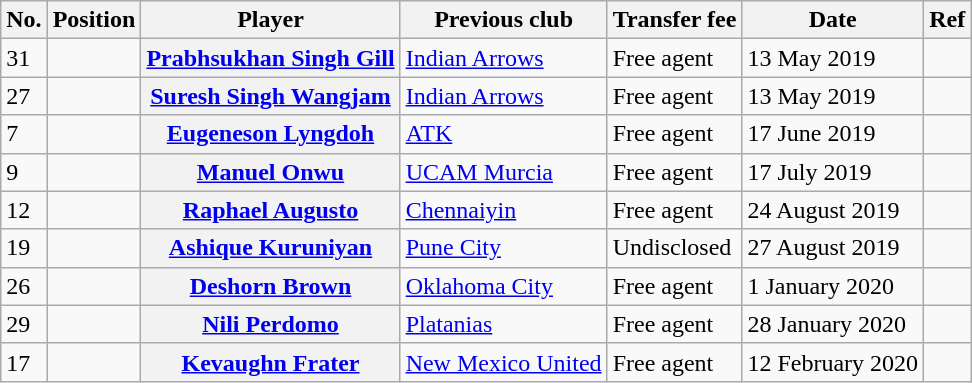<table class="wikitable plainrowheaders" style="text-align:center; text-align:left">
<tr>
<th>No.</th>
<th scope="col">Position</th>
<th scope="col">Player</th>
<th scope="col">Previous club</th>
<th scope="col">Transfer fee</th>
<th scope="col">Date</th>
<th scope="col">Ref</th>
</tr>
<tr>
<td>31</td>
<td></td>
<th scope="row"> <a href='#'>Prabhsukhan Singh Gill</a></th>
<td><a href='#'>Indian Arrows</a></td>
<td>Free agent</td>
<td>13 May 2019</td>
<td></td>
</tr>
<tr>
<td>27</td>
<td></td>
<th scope="row"> <a href='#'>Suresh Singh Wangjam</a></th>
<td><a href='#'>Indian Arrows</a></td>
<td>Free agent</td>
<td>13 May 2019</td>
<td></td>
</tr>
<tr>
<td>7</td>
<td></td>
<th scope="row"> <a href='#'>Eugeneson Lyngdoh</a></th>
<td><a href='#'>ATK</a></td>
<td>Free agent</td>
<td>17 June 2019</td>
<td></td>
</tr>
<tr>
<td>9</td>
<td></td>
<th scope="row"> <a href='#'>Manuel Onwu</a></th>
<td> <a href='#'>UCAM Murcia</a></td>
<td>Free agent</td>
<td>17 July 2019</td>
<td></td>
</tr>
<tr>
<td>12</td>
<td></td>
<th scope="row"> <a href='#'>Raphael Augusto</a></th>
<td><a href='#'>Chennaiyin</a></td>
<td>Free agent</td>
<td>24 August 2019</td>
<td></td>
</tr>
<tr>
<td>19</td>
<td></td>
<th scope="row"> <a href='#'>Ashique Kuruniyan</a></th>
<td><a href='#'>Pune City</a></td>
<td>Undisclosed</td>
<td>27 August 2019</td>
<td></td>
</tr>
<tr>
<td>26</td>
<td></td>
<th scope="row"> <a href='#'>Deshorn Brown</a></th>
<td> <a href='#'>Oklahoma City</a></td>
<td>Free agent</td>
<td>1 January 2020</td>
<td></td>
</tr>
<tr>
<td>29</td>
<td></td>
<th scope="row"> <a href='#'>Nili Perdomo</a></th>
<td> <a href='#'>Platanias</a></td>
<td>Free agent</td>
<td>28 January 2020</td>
<td></td>
</tr>
<tr>
<td>17</td>
<td></td>
<th scope="row"> <a href='#'>Kevaughn Frater</a></th>
<td> <a href='#'>New Mexico United</a></td>
<td>Free agent</td>
<td>12 February 2020</td>
<td></td>
</tr>
</table>
